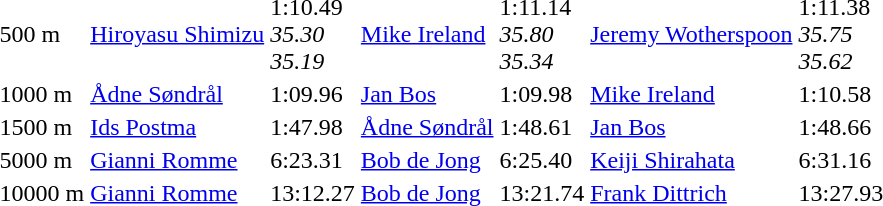<table>
<tr>
<td>500 m<br></td>
<td><a href='#'>Hiroyasu Shimizu</a><br><small></small></td>
<td>1:10.49<br><em>35.30<br>35.19</em></td>
<td><a href='#'>Mike Ireland</a><br><small></small></td>
<td>1:11.14<br><em>35.80<br>35.34</em></td>
<td><a href='#'>Jeremy Wotherspoon</a><br><small></small></td>
<td>1:11.38<br><em>35.75<br>35.62</em></td>
</tr>
<tr>
<td>1000 m<br></td>
<td><a href='#'>Ådne Søndrål</a><br><small></small></td>
<td>1:09.96</td>
<td><a href='#'>Jan Bos</a><br><small></small></td>
<td>1:09.98</td>
<td><a href='#'>Mike Ireland</a><br><small></small></td>
<td>1:10.58</td>
</tr>
<tr>
<td>1500 m<br></td>
<td><a href='#'>Ids Postma</a><br><small></small></td>
<td>1:47.98</td>
<td><a href='#'>Ådne Søndrål</a><br><small></small></td>
<td>1:48.61</td>
<td><a href='#'>Jan Bos</a><br><small></small></td>
<td>1:48.66</td>
</tr>
<tr>
<td>5000 m<br></td>
<td><a href='#'>Gianni Romme</a><br><small></small></td>
<td>6:23.31</td>
<td><a href='#'>Bob de Jong</a><br><small></small></td>
<td>6:25.40</td>
<td><a href='#'>Keiji Shirahata</a><br><small></small></td>
<td>6:31.16</td>
</tr>
<tr>
<td>10000 m<br></td>
<td><a href='#'>Gianni Romme</a><br><small></small></td>
<td>13:12.27</td>
<td><a href='#'>Bob de Jong</a><br><small></small></td>
<td>13:21.74</td>
<td><a href='#'>Frank Dittrich</a><br><small></small></td>
<td>13:27.93</td>
</tr>
</table>
